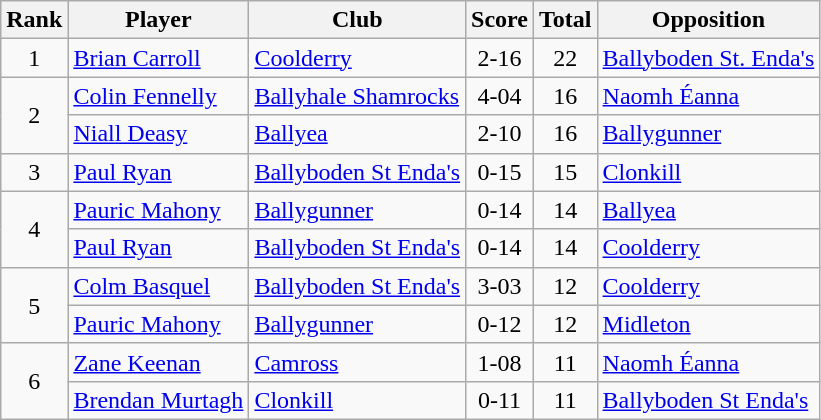<table class="wikitable">
<tr>
<th>Rank</th>
<th>Player</th>
<th>Club</th>
<th>Score</th>
<th>Total</th>
<th>Opposition</th>
</tr>
<tr>
<td rowspan="1" style="text-align:center;">1</td>
<td><a href='#'>Brian Carroll</a></td>
<td><a href='#'>Coolderry</a></td>
<td align=center>2-16</td>
<td align=center>22</td>
<td><a href='#'>Ballyboden St. Enda's</a></td>
</tr>
<tr>
<td rowspan="2" style="text-align:center;">2</td>
<td><a href='#'>Colin Fennelly</a></td>
<td><a href='#'>Ballyhale Shamrocks</a></td>
<td align=center>4-04</td>
<td align=center>16</td>
<td><a href='#'>Naomh Éanna</a></td>
</tr>
<tr>
<td><a href='#'>Niall Deasy</a></td>
<td><a href='#'>Ballyea</a></td>
<td align=center>2-10</td>
<td align=center>16</td>
<td><a href='#'>Ballygunner</a></td>
</tr>
<tr>
<td rowspan="1" style="text-align:center;">3</td>
<td><a href='#'>Paul Ryan</a></td>
<td><a href='#'>Ballyboden St Enda's</a></td>
<td align=center>0-15</td>
<td align=center>15</td>
<td><a href='#'>Clonkill</a></td>
</tr>
<tr>
<td rowspan="2" style="text-align:center;">4</td>
<td><a href='#'>Pauric Mahony</a></td>
<td><a href='#'>Ballygunner</a></td>
<td align=center>0-14</td>
<td align=center>14</td>
<td><a href='#'>Ballyea</a></td>
</tr>
<tr>
<td><a href='#'>Paul Ryan</a></td>
<td><a href='#'>Ballyboden St Enda's</a></td>
<td align=center>0-14</td>
<td align=center>14</td>
<td><a href='#'>Coolderry</a></td>
</tr>
<tr>
<td rowspan="2" style="text-align:center;">5</td>
<td><a href='#'>Colm Basquel</a></td>
<td><a href='#'>Ballyboden St Enda's</a></td>
<td align=center>3-03</td>
<td align=center>12</td>
<td><a href='#'>Coolderry</a></td>
</tr>
<tr>
<td><a href='#'>Pauric Mahony</a></td>
<td><a href='#'>Ballygunner</a></td>
<td align=center>0-12</td>
<td align=center>12</td>
<td><a href='#'>Midleton</a></td>
</tr>
<tr>
<td rowspan="2" style="text-align:center;">6</td>
<td><a href='#'>Zane Keenan</a></td>
<td><a href='#'>Camross</a></td>
<td align=center>1-08</td>
<td align=center>11</td>
<td><a href='#'>Naomh Éanna</a></td>
</tr>
<tr>
<td><a href='#'>Brendan Murtagh</a></td>
<td><a href='#'>Clonkill</a></td>
<td align=center>0-11</td>
<td align=center>11</td>
<td><a href='#'>Ballyboden St Enda's</a></td>
</tr>
</table>
